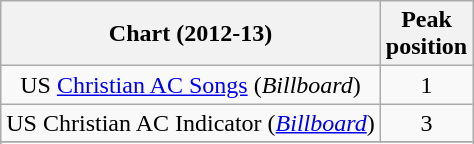<table class="wikitable sortable plainrowheaders" style="text-align:center">
<tr>
<th scope="col">Chart (2012-13)</th>
<th scope="col">Peak<br> position</th>
</tr>
<tr>
<td>US <a href='#'>Christian AC Songs</a> (<em>Billboard</em>)</td>
<td align="center">1</td>
</tr>
<tr>
<td>US Christian AC Indicator (<em><a href='#'>Billboard</a></em>)</td>
<td align="center">3</td>
</tr>
<tr>
</tr>
<tr>
</tr>
</table>
